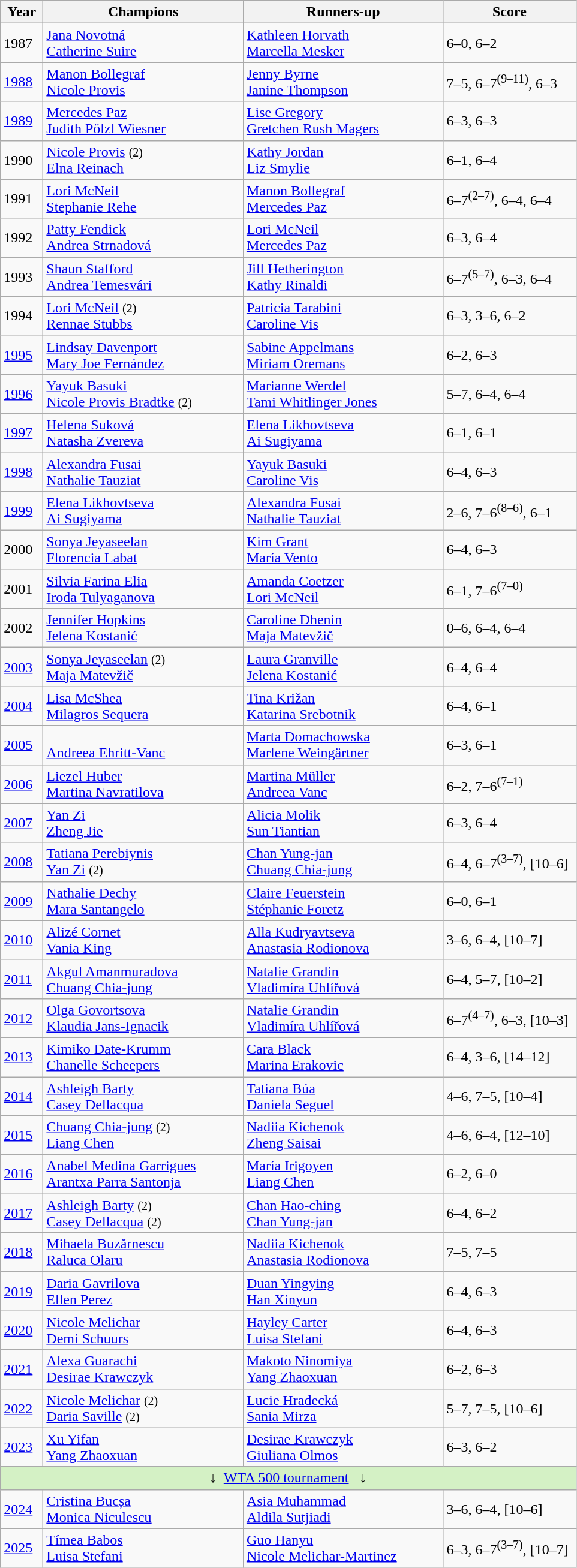<table class="wikitable">
<tr>
<th style="width:40px">Year</th>
<th style="width:215px">Champions</th>
<th style="width:215px">Runners-up</th>
<th style="width:140px" class="unsortable">Score</th>
</tr>
<tr>
<td>1987</td>
<td> <a href='#'>Jana Novotná</a> <br>  <a href='#'>Catherine Suire</a></td>
<td> <a href='#'>Kathleen Horvath</a> <br>  <a href='#'>Marcella Mesker</a></td>
<td>6–0, 6–2</td>
</tr>
<tr>
<td><a href='#'>1988</a></td>
<td> <a href='#'>Manon Bollegraf</a> <br>  <a href='#'>Nicole Provis</a></td>
<td> <a href='#'>Jenny Byrne</a><br>  <a href='#'>Janine Thompson</a></td>
<td>7–5, 6–7<sup>(9–11)</sup>, 6–3</td>
</tr>
<tr>
<td><a href='#'>1989</a></td>
<td> <a href='#'>Mercedes Paz</a> <br>  <a href='#'>Judith Pölzl Wiesner</a></td>
<td> <a href='#'>Lise Gregory</a> <br>  <a href='#'>Gretchen Rush Magers</a></td>
<td>6–3, 6–3</td>
</tr>
<tr>
<td>1990</td>
<td> <a href='#'>Nicole Provis</a> <small>(2)</small> <br>  <a href='#'>Elna Reinach</a></td>
<td> <a href='#'>Kathy Jordan</a><br>  <a href='#'>Liz Smylie</a></td>
<td>6–1, 6–4</td>
</tr>
<tr>
<td>1991</td>
<td> <a href='#'>Lori McNeil</a> <br>  <a href='#'>Stephanie Rehe</a></td>
<td> <a href='#'>Manon Bollegraf</a><br>  <a href='#'>Mercedes Paz</a></td>
<td>6–7<sup>(2–7)</sup>, 6–4, 6–4</td>
</tr>
<tr>
<td>1992</td>
<td> <a href='#'>Patty Fendick</a> <br>  <a href='#'>Andrea Strnadová</a></td>
<td> <a href='#'>Lori McNeil</a><br>  <a href='#'>Mercedes Paz</a></td>
<td>6–3, 6–4</td>
</tr>
<tr>
<td>1993</td>
<td> <a href='#'>Shaun Stafford</a> <br>  <a href='#'>Andrea Temesvári</a></td>
<td> <a href='#'>Jill Hetherington</a><br>  <a href='#'>Kathy Rinaldi</a></td>
<td>6–7<sup>(5–7)</sup>, 6–3, 6–4</td>
</tr>
<tr>
<td>1994</td>
<td> <a href='#'>Lori McNeil</a> <small> (2) </small> <br>  <a href='#'>Rennae Stubbs</a></td>
<td> <a href='#'>Patricia Tarabini</a><br>  <a href='#'>Caroline Vis</a></td>
<td>6–3, 3–6, 6–2</td>
</tr>
<tr>
<td><a href='#'>1995</a></td>
<td> <a href='#'>Lindsay Davenport</a> <br>  <a href='#'>Mary Joe Fernández</a></td>
<td> <a href='#'>Sabine Appelmans</a><br>  <a href='#'>Miriam Oremans</a></td>
<td>6–2, 6–3</td>
</tr>
<tr>
<td><a href='#'>1996</a></td>
<td> <a href='#'>Yayuk Basuki</a> <br>  <a href='#'>Nicole Provis Bradtke</a> <small>(2)</small></td>
<td> <a href='#'>Marianne Werdel</a><br>  <a href='#'>Tami Whitlinger Jones</a></td>
<td>5–7, 6–4, 6–4</td>
</tr>
<tr>
<td><a href='#'>1997</a></td>
<td> <a href='#'>Helena Suková</a> <br>  <a href='#'>Natasha Zvereva</a></td>
<td> <a href='#'>Elena Likhovtseva</a><br>  <a href='#'>Ai Sugiyama</a></td>
<td>6–1, 6–1</td>
</tr>
<tr>
<td><a href='#'>1998</a></td>
<td> <a href='#'>Alexandra Fusai</a> <br>  <a href='#'>Nathalie Tauziat</a></td>
<td> <a href='#'>Yayuk Basuki</a><br>  <a href='#'>Caroline Vis</a></td>
<td>6–4, 6–3</td>
</tr>
<tr>
<td><a href='#'>1999</a></td>
<td> <a href='#'>Elena Likhovtseva</a> <br>  <a href='#'>Ai Sugiyama</a></td>
<td> <a href='#'>Alexandra Fusai</a><br>  <a href='#'>Nathalie Tauziat</a></td>
<td>2–6, 7–6<sup>(8–6)</sup>, 6–1</td>
</tr>
<tr>
<td>2000</td>
<td> <a href='#'>Sonya Jeyaseelan</a> <br>  <a href='#'>Florencia Labat</a></td>
<td> <a href='#'>Kim Grant</a><br>  <a href='#'>María Vento</a></td>
<td>6–4, 6–3</td>
</tr>
<tr>
<td>2001</td>
<td> <a href='#'>Silvia Farina Elia</a> <br>  <a href='#'>Iroda Tulyaganova</a></td>
<td> <a href='#'>Amanda Coetzer</a><br>  <a href='#'>Lori McNeil</a></td>
<td>6–1, 7–6<sup>(7–0)</sup></td>
</tr>
<tr>
<td>2002</td>
<td> <a href='#'>Jennifer Hopkins</a> <br>  <a href='#'>Jelena Kostanić</a></td>
<td> <a href='#'>Caroline Dhenin</a><br>  <a href='#'>Maja Matevžič</a></td>
<td>0–6, 6–4, 6–4</td>
</tr>
<tr>
<td><a href='#'>2003</a></td>
<td> <a href='#'>Sonya Jeyaseelan</a> <small>(2)</small> <br>  <a href='#'>Maja Matevžič</a></td>
<td> <a href='#'>Laura Granville</a><br>  <a href='#'>Jelena Kostanić</a></td>
<td>6–4, 6–4</td>
</tr>
<tr>
<td><a href='#'>2004</a></td>
<td> <a href='#'>Lisa McShea</a> <br>  <a href='#'>Milagros Sequera</a></td>
<td> <a href='#'>Tina Križan</a><br>  <a href='#'>Katarina Srebotnik</a></td>
<td>6–4, 6–1</td>
</tr>
<tr>
<td><a href='#'>2005</a></td>
<td> <br>  <a href='#'>Andreea Ehritt-Vanc</a></td>
<td> <a href='#'>Marta Domachowska</a><br>  <a href='#'>Marlene Weingärtner</a></td>
<td>6–3, 6–1</td>
</tr>
<tr>
<td><a href='#'>2006</a></td>
<td> <a href='#'>Liezel Huber</a> <br>  <a href='#'>Martina Navratilova</a></td>
<td> <a href='#'>Martina Müller</a><br>  <a href='#'>Andreea Vanc</a></td>
<td>6–2, 7–6<sup>(7–1)</sup></td>
</tr>
<tr>
<td><a href='#'>2007</a></td>
<td> <a href='#'>Yan Zi</a> <br>  <a href='#'>Zheng Jie</a></td>
<td> <a href='#'>Alicia Molik</a><br>  <a href='#'>Sun Tiantian</a></td>
<td>6–3, 6–4</td>
</tr>
<tr>
<td><a href='#'>2008</a></td>
<td> <a href='#'>Tatiana Perebiynis</a> <br>  <a href='#'>Yan Zi</a> <small>(2)</small></td>
<td> <a href='#'>Chan Yung-jan</a><br>  <a href='#'>Chuang Chia-jung</a></td>
<td>6–4, 6–7<sup>(3–7)</sup>, [10–6]</td>
</tr>
<tr>
<td><a href='#'>2009</a></td>
<td> <a href='#'>Nathalie Dechy</a> <br>  <a href='#'>Mara Santangelo</a></td>
<td> <a href='#'>Claire Feuerstein</a><br>  <a href='#'>Stéphanie Foretz</a></td>
<td>6–0, 6–1</td>
</tr>
<tr>
<td><a href='#'>2010</a></td>
<td> <a href='#'>Alizé Cornet</a> <br>  <a href='#'>Vania King</a></td>
<td> <a href='#'>Alla Kudryavtseva</a><br>  <a href='#'>Anastasia Rodionova</a></td>
<td>3–6, 6–4, [10–7]</td>
</tr>
<tr>
<td><a href='#'>2011</a></td>
<td> <a href='#'>Akgul Amanmuradova</a> <br>  <a href='#'>Chuang Chia-jung</a></td>
<td> <a href='#'>Natalie Grandin</a><br>  <a href='#'>Vladimíra Uhlířová</a></td>
<td>6–4, 5–7, [10–2]</td>
</tr>
<tr>
<td><a href='#'>2012</a></td>
<td> <a href='#'>Olga Govortsova</a> <br>  <a href='#'>Klaudia Jans-Ignacik</a></td>
<td> <a href='#'>Natalie Grandin</a><br>  <a href='#'>Vladimíra Uhlířová</a></td>
<td>6–7<sup>(4–7)</sup>, 6–3, [10–3]</td>
</tr>
<tr>
<td><a href='#'>2013</a></td>
<td> <a href='#'>Kimiko Date-Krumm</a> <br>  <a href='#'>Chanelle Scheepers</a></td>
<td> <a href='#'>Cara Black</a><br>  <a href='#'>Marina Erakovic</a></td>
<td>6–4, 3–6, [14–12]</td>
</tr>
<tr>
<td><a href='#'>2014</a></td>
<td> <a href='#'>Ashleigh Barty</a> <br>  <a href='#'>Casey Dellacqua</a></td>
<td> <a href='#'>Tatiana Búa</a><br>  <a href='#'>Daniela Seguel</a></td>
<td>4–6, 7–5, [10–4]</td>
</tr>
<tr>
<td><a href='#'>2015</a></td>
<td> <a href='#'>Chuang Chia-jung</a> <small>(2)</small> <br>  <a href='#'>Liang Chen</a></td>
<td> <a href='#'>Nadiia Kichenok</a><br>  <a href='#'>Zheng Saisai</a></td>
<td>4–6, 6–4, [12–10]</td>
</tr>
<tr>
<td><a href='#'>2016</a></td>
<td> <a href='#'>Anabel Medina Garrigues</a> <br>  <a href='#'>Arantxa Parra Santonja</a></td>
<td> <a href='#'>María Irigoyen</a><br>  <a href='#'>Liang Chen</a></td>
<td>6–2, 6–0</td>
</tr>
<tr>
<td><a href='#'>2017</a></td>
<td> <a href='#'>Ashleigh Barty</a> <small>(2)</small> <br>  <a href='#'>Casey Dellacqua</a> <small>(2)</small></td>
<td> <a href='#'>Chan Hao-ching</a><br>  <a href='#'>Chan Yung-jan</a></td>
<td>6–4, 6–2</td>
</tr>
<tr>
<td><a href='#'>2018</a></td>
<td> <a href='#'>Mihaela Buzărnescu</a><br>  <a href='#'>Raluca Olaru</a></td>
<td> <a href='#'>Nadiia Kichenok</a><br>  <a href='#'>Anastasia Rodionova</a></td>
<td>7–5, 7–5</td>
</tr>
<tr>
<td><a href='#'>2019</a></td>
<td> <a href='#'>Daria Gavrilova</a><br>  <a href='#'>Ellen Perez</a></td>
<td> <a href='#'>Duan Yingying</a><br>  <a href='#'>Han Xinyun</a></td>
<td>6–4, 6–3</td>
</tr>
<tr>
<td><a href='#'>2020</a></td>
<td> <a href='#'>Nicole Melichar</a><br>  <a href='#'>Demi Schuurs</a></td>
<td> <a href='#'>Hayley Carter</a><br>  <a href='#'>Luisa Stefani</a></td>
<td>6–4, 6–3</td>
</tr>
<tr>
<td><a href='#'>2021</a></td>
<td> <a href='#'>Alexa Guarachi</a><br>  <a href='#'>Desirae Krawczyk</a></td>
<td> <a href='#'>Makoto Ninomiya</a><br>  <a href='#'>Yang Zhaoxuan</a></td>
<td>6–2, 6–3</td>
</tr>
<tr>
<td><a href='#'>2022</a></td>
<td> <a href='#'>Nicole Melichar</a> <small>(2)</small> <br>  <a href='#'>Daria Saville</a> <small>(2)</small></td>
<td> <a href='#'>Lucie Hradecká</a><br>  <a href='#'>Sania Mirza</a></td>
<td>5–7, 7–5, [10–6]</td>
</tr>
<tr>
<td><a href='#'>2023</a></td>
<td> <a href='#'>Xu Yifan</a> <br>  <a href='#'>Yang Zhaoxuan</a></td>
<td> <a href='#'>Desirae Krawczyk</a><br>  <a href='#'>Giuliana Olmos</a></td>
<td>6–3, 6–2</td>
</tr>
<tr>
<td colspan=8 style=background:#D4F1C5 align=center>↓  <a href='#'>WTA 500 tournament</a>   ↓</td>
</tr>
<tr>
<td><a href='#'>2024</a></td>
<td> <a href='#'>Cristina Bucșa</a> <br>  <a href='#'>Monica Niculescu</a></td>
<td> <a href='#'>Asia Muhammad</a><br>  <a href='#'>Aldila Sutjiadi</a></td>
<td>3–6, 6–4, [10–6]</td>
</tr>
<tr>
<td><a href='#'>2025</a></td>
<td> <a href='#'>Tímea Babos</a> <br>  <a href='#'>Luisa Stefani</a></td>
<td> <a href='#'>Guo Hanyu</a><br>  <a href='#'>Nicole Melichar-Martinez</a></td>
<td>6–3, 6–7<sup>(3–7)</sup>, [10–7]</td>
</tr>
</table>
